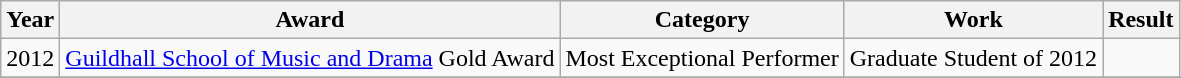<table class="wikitable">
<tr>
<th>Year</th>
<th>Award</th>
<th>Category</th>
<th>Work</th>
<th>Result</th>
</tr>
<tr>
<td>2012</td>
<td><a href='#'>Guildhall School of Music and Drama</a> Gold Award</td>
<td>Most Exceptional Performer</td>
<td>Graduate Student of 2012</td>
<td></td>
</tr>
<tr>
</tr>
</table>
